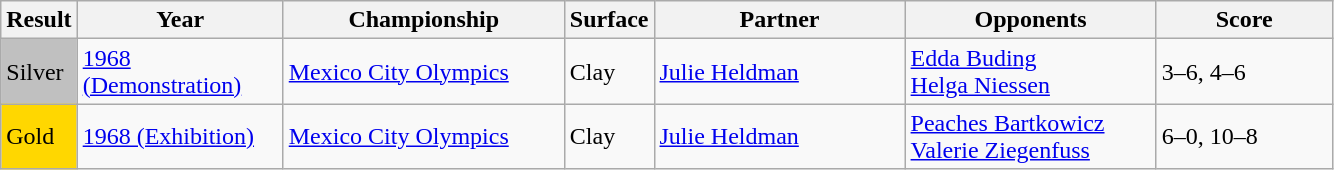<table class="sortable wikitable">
<tr>
<th style="width:40px">Result</th>
<th style="width:130px">Year</th>
<th style="width:180px">Championship</th>
<th style="width:50px">Surface</th>
<th style="width:160px">Partner</th>
<th style="width:160px">Opponents</th>
<th style="width:110px" class="unsortable">Score</th>
</tr>
<tr>
<td bgcolor=silver>Silver</td>
<td><a href='#'>1968 (Demonstration)</a></td>
<td><a href='#'>Mexico City Olympics</a></td>
<td>Clay</td>
<td> <a href='#'>Julie Heldman</a></td>
<td> <a href='#'>Edda Buding</a><br> <a href='#'>Helga Niessen</a></td>
<td>3–6, 4–6</td>
</tr>
<tr>
<td bgcolor=gold>Gold</td>
<td><a href='#'>1968 (Exhibition)</a></td>
<td><a href='#'>Mexico City Olympics</a></td>
<td>Clay</td>
<td> <a href='#'>Julie Heldman</a></td>
<td> <a href='#'>Peaches Bartkowicz</a><br> <a href='#'>Valerie Ziegenfuss</a></td>
<td>6–0, 10–8</td>
</tr>
</table>
